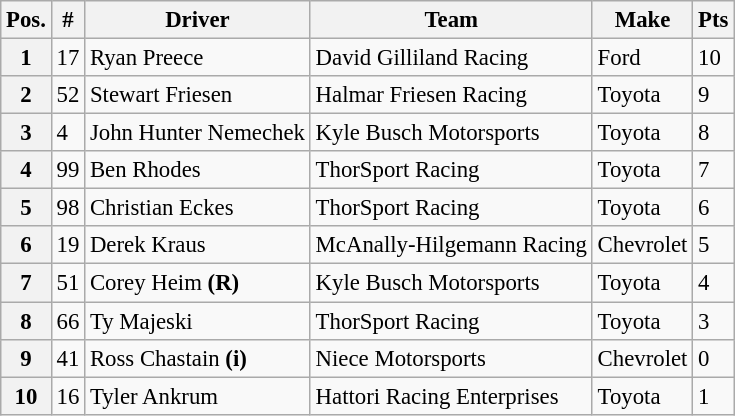<table class="wikitable" style="font-size:95%">
<tr>
<th>Pos.</th>
<th>#</th>
<th>Driver</th>
<th>Team</th>
<th>Make</th>
<th>Pts</th>
</tr>
<tr>
<th>1</th>
<td>17</td>
<td>Ryan Preece</td>
<td>David Gilliland Racing</td>
<td>Ford</td>
<td>10</td>
</tr>
<tr>
<th>2</th>
<td>52</td>
<td>Stewart Friesen</td>
<td>Halmar Friesen Racing</td>
<td>Toyota</td>
<td>9</td>
</tr>
<tr>
<th>3</th>
<td>4</td>
<td>John Hunter Nemechek</td>
<td>Kyle Busch Motorsports</td>
<td>Toyota</td>
<td>8</td>
</tr>
<tr>
<th>4</th>
<td>99</td>
<td>Ben Rhodes</td>
<td>ThorSport Racing</td>
<td>Toyota</td>
<td>7</td>
</tr>
<tr>
<th>5</th>
<td>98</td>
<td>Christian Eckes</td>
<td>ThorSport Racing</td>
<td>Toyota</td>
<td>6</td>
</tr>
<tr>
<th>6</th>
<td>19</td>
<td>Derek Kraus</td>
<td>McAnally-Hilgemann Racing</td>
<td>Chevrolet</td>
<td>5</td>
</tr>
<tr>
<th>7</th>
<td>51</td>
<td>Corey Heim <strong>(R)</strong></td>
<td>Kyle Busch Motorsports</td>
<td>Toyota</td>
<td>4</td>
</tr>
<tr>
<th>8</th>
<td>66</td>
<td>Ty Majeski</td>
<td>ThorSport Racing</td>
<td>Toyota</td>
<td>3</td>
</tr>
<tr>
<th>9</th>
<td>41</td>
<td>Ross Chastain <strong>(i)</strong></td>
<td>Niece Motorsports</td>
<td>Chevrolet</td>
<td>0</td>
</tr>
<tr>
<th>10</th>
<td>16</td>
<td>Tyler Ankrum</td>
<td>Hattori Racing Enterprises</td>
<td>Toyota</td>
<td>1</td>
</tr>
</table>
